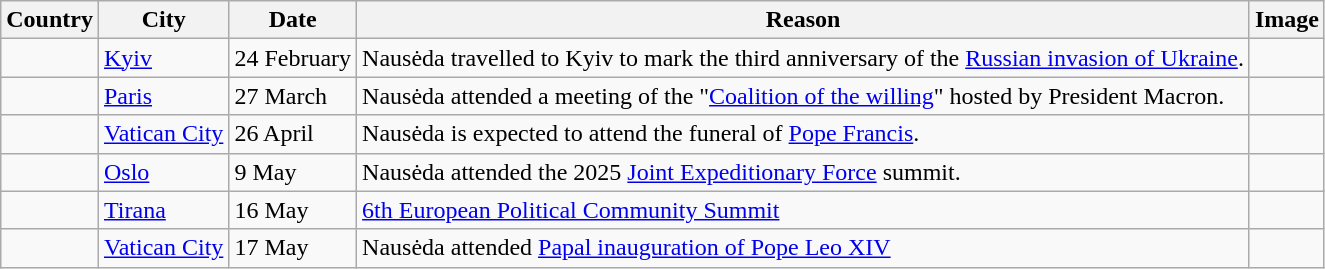<table class="wikitable sortable">
<tr>
<th>Country</th>
<th>City</th>
<th>Date</th>
<th>Reason</th>
<th>Image</th>
</tr>
<tr>
<td></td>
<td><a href='#'>Kyiv</a></td>
<td>24 February</td>
<td>Nausėda travelled to Kyiv to mark the third anniversary of the <a href='#'>Russian invasion of Ukraine</a>.</td>
<td></td>
</tr>
<tr>
<td></td>
<td><a href='#'>Paris</a></td>
<td>27 March</td>
<td>Nausėda attended a meeting of the "<a href='#'>Coalition of the willing</a>" hosted by President Macron.</td>
<td></td>
</tr>
<tr>
<td></td>
<td><a href='#'>Vatican City</a></td>
<td>26 April</td>
<td>Nausėda is expected to attend the funeral of <a href='#'>Pope Francis</a>.</td>
<td></td>
</tr>
<tr>
<td></td>
<td><a href='#'>Oslo</a></td>
<td>9 May</td>
<td>Nausėda attended the 2025 <a href='#'>Joint Expeditionary Force</a> summit.</td>
<td></td>
</tr>
<tr>
<td></td>
<td><a href='#'>Tirana</a></td>
<td>16 May</td>
<td><a href='#'>6th European Political Community Summit</a></td>
<td></td>
</tr>
<tr>
<td></td>
<td><a href='#'>Vatican City</a></td>
<td>17 May</td>
<td>Nausėda attended <a href='#'>Papal inauguration of Pope Leo XIV</a></td>
<td></td>
</tr>
</table>
